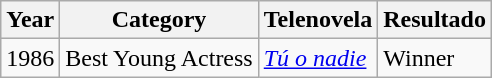<table class="wikitable">
<tr>
<th>Year</th>
<th>Category</th>
<th>Telenovela</th>
<th>Resultado</th>
</tr>
<tr>
<td>1986</td>
<td>Best Young Actress</td>
<td><em><a href='#'>Tú o nadie</a></em></td>
<td>Winner</td>
</tr>
</table>
